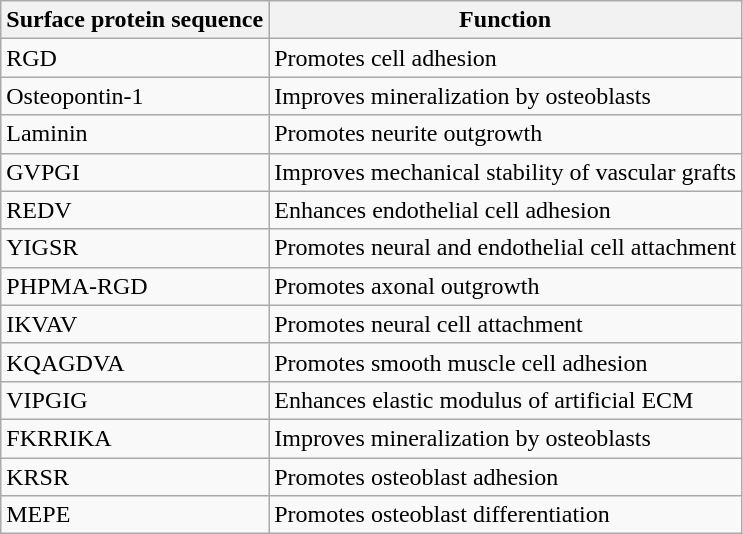<table class="wikitable">
<tr>
<th>Surface protein sequence</th>
<th>Function</th>
</tr>
<tr>
<td>RGD</td>
<td>Promotes cell adhesion</td>
</tr>
<tr>
<td>Osteopontin-1</td>
<td>Improves mineralization by osteoblasts</td>
</tr>
<tr>
<td>Laminin</td>
<td>Promotes neurite outgrowth</td>
</tr>
<tr>
<td>GVPGI</td>
<td>Improves mechanical stability of vascular grafts</td>
</tr>
<tr>
<td>REDV</td>
<td>Enhances endothelial cell adhesion</td>
</tr>
<tr>
<td>YIGSR</td>
<td>Promotes neural and endothelial cell attachment</td>
</tr>
<tr>
<td>PHPMA-RGD</td>
<td>Promotes axonal outgrowth</td>
</tr>
<tr>
<td>IKVAV</td>
<td>Promotes neural cell attachment</td>
</tr>
<tr>
<td>KQAGDVA</td>
<td>Promotes smooth muscle cell adhesion</td>
</tr>
<tr>
<td>VIPGIG</td>
<td>Enhances elastic modulus of artificial ECM</td>
</tr>
<tr>
<td>FKRRIKA</td>
<td>Improves mineralization by osteoblasts</td>
</tr>
<tr>
<td>KRSR</td>
<td>Promotes osteoblast adhesion</td>
</tr>
<tr>
<td>MEPE</td>
<td>Promotes osteoblast differentiation</td>
</tr>
</table>
